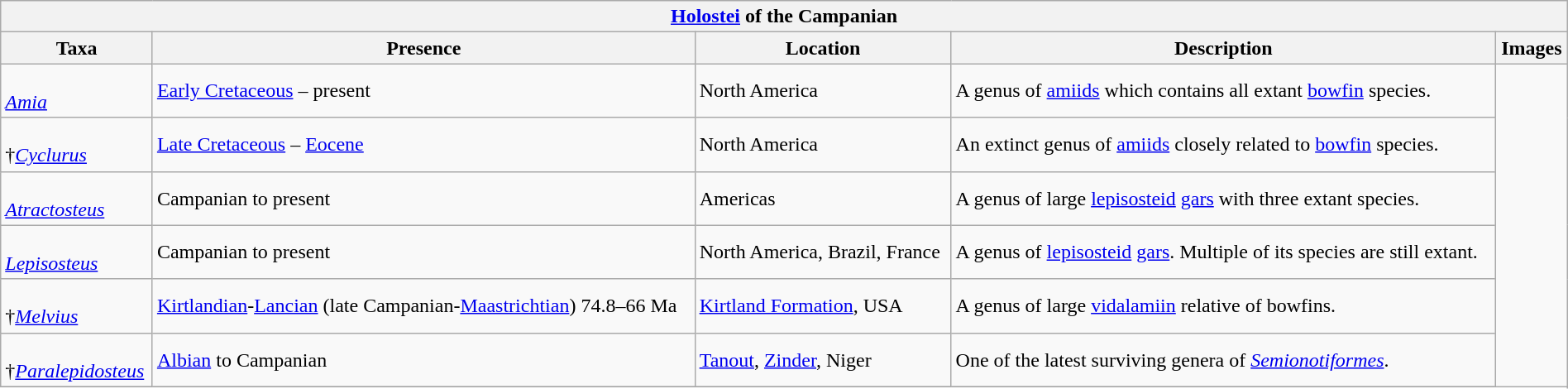<table class="wikitable" align="center" width="100%">
<tr>
<th colspan="5" align="center"><a href='#'>Holostei</a> of the Campanian</th>
</tr>
<tr>
<th>Taxa</th>
<th>Presence</th>
<th>Location</th>
<th>Description</th>
<th>Images</th>
</tr>
<tr>
<td><br><em><a href='#'>Amia</a></em></td>
<td><a href='#'>Early Cretaceous</a> – present</td>
<td>North America</td>
<td>A genus of <a href='#'>amiids</a> which contains all extant <a href='#'>bowfin</a> species.</td>
<td rowspan="99"><br>

</td>
</tr>
<tr>
<td><br>†<em><a href='#'>Cyclurus</a></em></td>
<td><a href='#'>Late Cretaceous</a> – <a href='#'>Eocene</a></td>
<td>North America</td>
<td>An extinct genus of <a href='#'>amiids</a> closely related to <a href='#'>bowfin</a> species.</td>
</tr>
<tr>
<td><br><em><a href='#'>Atractosteus</a></em></td>
<td>Campanian to present</td>
<td>Americas</td>
<td>A genus of large <a href='#'>lepisosteid</a> <a href='#'>gars</a> with three extant species.</td>
</tr>
<tr>
<td><br><em><a href='#'>Lepisosteus</a></em></td>
<td>Campanian to present</td>
<td>North America, Brazil, France</td>
<td>A genus of <a href='#'>lepisosteid</a> <a href='#'>gars</a>. Multiple of its species are still extant.</td>
</tr>
<tr>
<td><br>†<em><a href='#'>Melvius</a></em></td>
<td><a href='#'>Kirtlandian</a>-<a href='#'>Lancian</a> (late Campanian-<a href='#'>Maastrichtian</a>) 74.8–66 Ma</td>
<td><a href='#'>Kirtland Formation</a>, USA</td>
<td>A genus of large <a href='#'>vidalamiin</a> relative of bowfins.</td>
</tr>
<tr>
<td><br>†<em><a href='#'>Paralepidosteus</a></em></td>
<td><a href='#'>Albian</a> to Campanian</td>
<td><a href='#'>Tanout</a>, <a href='#'>Zinder</a>, Niger</td>
<td>One of the latest surviving genera of <em><a href='#'>Semionotiformes</a></em>.</td>
</tr>
<tr>
</tr>
</table>
